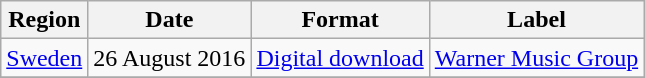<table class=wikitable>
<tr>
<th>Region</th>
<th>Date</th>
<th>Format</th>
<th>Label</th>
</tr>
<tr>
<td><a href='#'>Sweden</a></td>
<td>26 August 2016</td>
<td><a href='#'>Digital download</a></td>
<td><a href='#'>Warner Music Group</a></td>
</tr>
<tr>
</tr>
</table>
